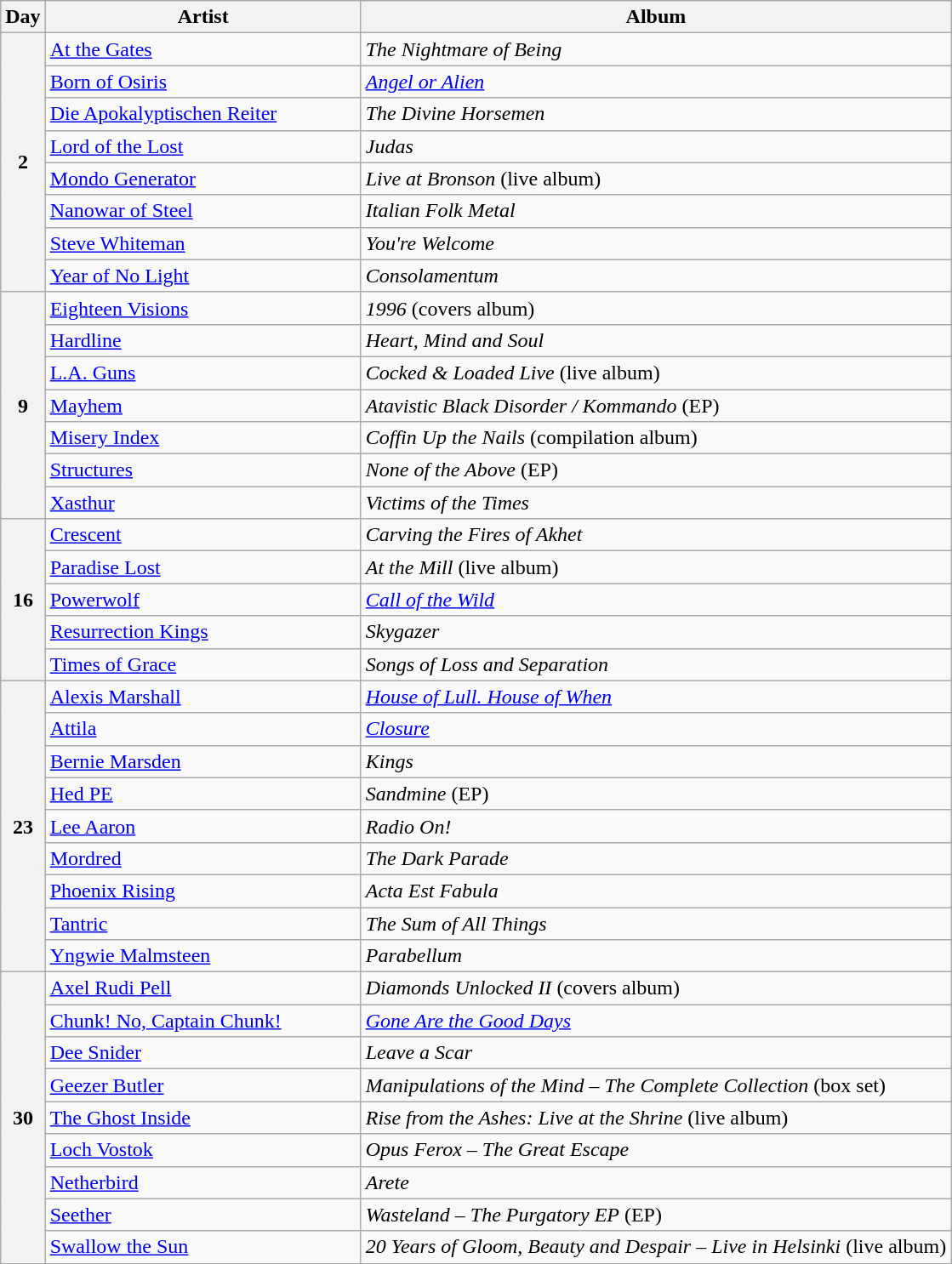<table class="wikitable" id="table_July">
<tr>
<th scope="col">Day</th>
<th scope="col" style="width:15em;">Artist</th>
<th scope="col">Album</th>
</tr>
<tr>
<th scope="row" rowspan="8">2</th>
<td><a href='#'>At the Gates</a></td>
<td><em>The Nightmare of Being</em></td>
</tr>
<tr>
<td><a href='#'>Born of Osiris</a></td>
<td><em><a href='#'>Angel or Alien</a></em></td>
</tr>
<tr>
<td><a href='#'>Die Apokalyptischen Reiter</a></td>
<td><em>The Divine Horsemen</em></td>
</tr>
<tr>
<td><a href='#'>Lord of the Lost</a></td>
<td><em>Judas</em></td>
</tr>
<tr>
<td><a href='#'>Mondo Generator</a></td>
<td><em>Live at Bronson</em> (live album)</td>
</tr>
<tr>
<td><a href='#'>Nanowar of Steel</a></td>
<td><em>Italian Folk Metal</em></td>
</tr>
<tr>
<td><a href='#'>Steve Whiteman</a></td>
<td><em>You're Welcome</em></td>
</tr>
<tr>
<td><a href='#'>Year of No Light</a></td>
<td><em>Consolamentum</em></td>
</tr>
<tr>
<th scope="row" rowspan="7">9</th>
<td><a href='#'>Eighteen Visions</a></td>
<td><em>1996</em> (covers album)</td>
</tr>
<tr>
<td><a href='#'>Hardline</a></td>
<td><em>Heart, Mind and Soul</em></td>
</tr>
<tr>
<td><a href='#'>L.A. Guns</a></td>
<td><em>Cocked & Loaded Live</em> (live album)</td>
</tr>
<tr>
<td><a href='#'>Mayhem</a></td>
<td><em>Atavistic Black Disorder / Kommando</em> (EP)</td>
</tr>
<tr>
<td><a href='#'>Misery Index</a></td>
<td><em>Coffin Up the Nails</em> (compilation album)</td>
</tr>
<tr>
<td><a href='#'>Structures</a></td>
<td><em>None of the Above</em> (EP)</td>
</tr>
<tr>
<td><a href='#'>Xasthur</a></td>
<td><em>Victims of the Times</em></td>
</tr>
<tr>
<th scope="row" rowspan="5">16</th>
<td><a href='#'>Crescent</a></td>
<td><em>Carving the Fires of Akhet</em></td>
</tr>
<tr>
<td><a href='#'>Paradise Lost</a></td>
<td><em>At the Mill</em> (live album)</td>
</tr>
<tr>
<td><a href='#'>Powerwolf</a></td>
<td><em><a href='#'>Call of the Wild</a></em></td>
</tr>
<tr>
<td><a href='#'>Resurrection Kings</a></td>
<td><em>Skygazer</em></td>
</tr>
<tr>
<td><a href='#'>Times of Grace</a></td>
<td><em>Songs of Loss and Separation</em></td>
</tr>
<tr>
<th scope="row" rowspan="9">23</th>
<td><a href='#'>Alexis Marshall</a></td>
<td><em><a href='#'>House of Lull. House of When</a></em></td>
</tr>
<tr>
<td><a href='#'>Attila</a></td>
<td><em><a href='#'>Closure</a></em></td>
</tr>
<tr>
<td><a href='#'>Bernie Marsden</a></td>
<td><em>Kings</em></td>
</tr>
<tr>
<td><a href='#'>Hed PE</a></td>
<td><em>Sandmine</em> (EP)</td>
</tr>
<tr>
<td><a href='#'>Lee Aaron</a></td>
<td><em>Radio On!</em></td>
</tr>
<tr>
<td><a href='#'>Mordred</a></td>
<td><em>The Dark Parade</em></td>
</tr>
<tr>
<td><a href='#'>Phoenix Rising</a></td>
<td><em>Acta Est Fabula</em></td>
</tr>
<tr>
<td><a href='#'>Tantric</a></td>
<td><em>The Sum of All Things</em></td>
</tr>
<tr>
<td><a href='#'>Yngwie Malmsteen</a></td>
<td><em>Parabellum</em></td>
</tr>
<tr>
<th scope="row" rowspan="9">30</th>
<td><a href='#'>Axel Rudi Pell</a></td>
<td><em>Diamonds Unlocked II</em> (covers album)</td>
</tr>
<tr>
<td><a href='#'>Chunk! No, Captain Chunk!</a></td>
<td><em><a href='#'>Gone Are the Good Days</a></em></td>
</tr>
<tr>
<td><a href='#'>Dee Snider</a></td>
<td><em>Leave a Scar</em></td>
</tr>
<tr>
<td><a href='#'>Geezer Butler</a></td>
<td><em>Manipulations of the Mind – The Complete Collection</em> (box set)</td>
</tr>
<tr>
<td><a href='#'>The Ghost Inside</a></td>
<td><em>Rise from the Ashes: Live at the Shrine</em> (live album)</td>
</tr>
<tr>
<td><a href='#'>Loch Vostok</a></td>
<td><em>Opus Ferox – The Great Escape</em></td>
</tr>
<tr>
<td><a href='#'>Netherbird</a></td>
<td><em>Arete</em></td>
</tr>
<tr>
<td><a href='#'>Seether</a></td>
<td><em>Wasteland – The Purgatory EP</em> (EP)</td>
</tr>
<tr>
<td><a href='#'>Swallow the Sun</a></td>
<td><em>20 Years of Gloom, Beauty and Despair – Live in Helsinki</em> (live album)</td>
</tr>
</table>
